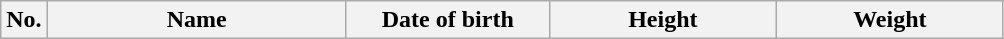<table class=wikitable sortable style=text-align:center;>
<tr>
<th>No.</th>
<th style=width:12em>Name</th>
<th style=width:8em>Date of birth</th>
<th style=width:9em>Height</th>
<th style=width:9em>Weight</th>
</tr>
</table>
